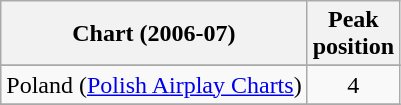<table class="wikitable sortable">
<tr>
<th>Chart (2006-07)</th>
<th>Peak<br>position</th>
</tr>
<tr>
</tr>
<tr>
</tr>
<tr>
</tr>
<tr>
<td>Poland (<a href='#'>Polish Airplay Charts</a>)</td>
<td align="center">4</td>
</tr>
<tr>
</tr>
</table>
